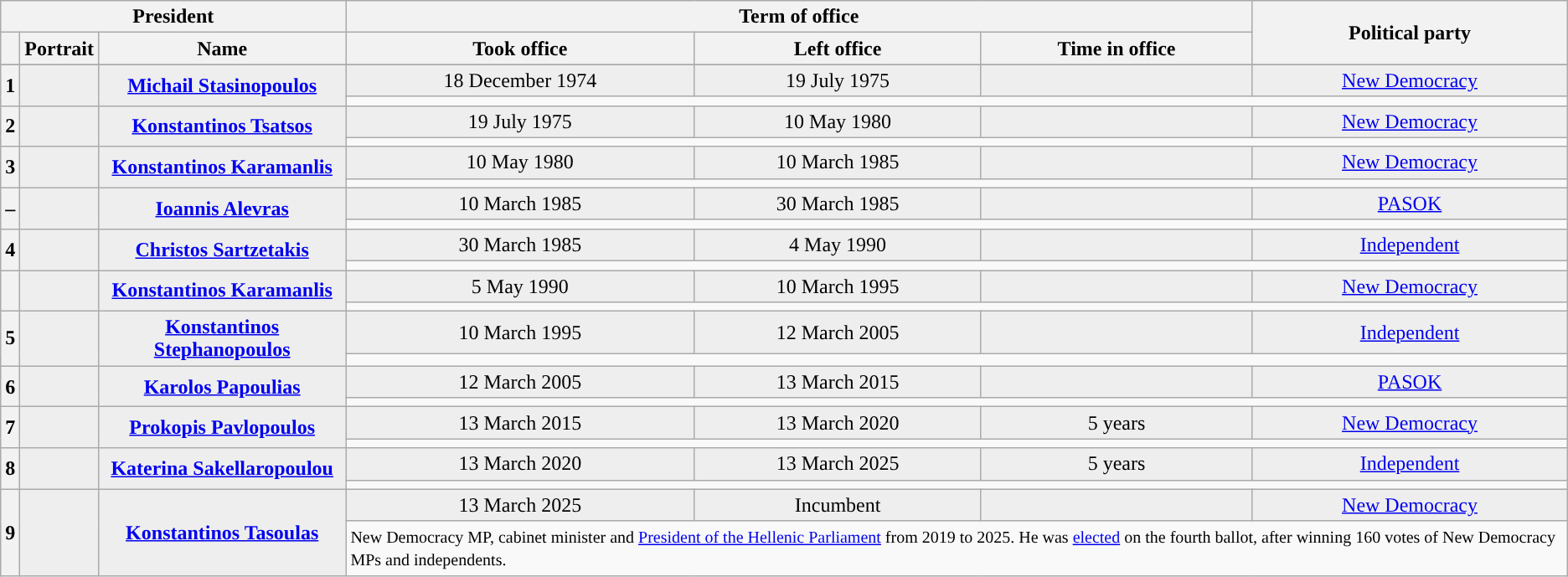<table class="wikitable" style="text-align:center">
<tr>
<th colspan=3>President</th>
<th colspan=3>Term of office</th>
<th rowspan=2>Political party</th>
</tr>
<tr>
<th></th>
<th>Portrait</th>
<th>Name<br></th>
<th>Took office</th>
<th>Left office</th>
<th>Time in office</th>
</tr>
<tr>
</tr>
<tr style="background-color:#EEEEEE">
<th rowspan=2 style="background:">1</th>
<td rowspan=2></td>
<td rowspan=2><strong><a href='#'>Michail Stasinopoulos</a></strong><br></td>
<td>18 December 1974</td>
<td>19 July 1975</td>
<td></td>
<td><a href='#'>New Democracy</a></td>
</tr>
<tr>
<td colspan=4 align="left"></td>
</tr>
<tr style="background-color:#EEEEEE">
<th rowspan=2 style="background:">2</th>
<td rowspan=2></td>
<td rowspan=2><strong><a href='#'>Konstantinos Tsatsos</a></strong><br></td>
<td>19 July 1975</td>
<td>10 May 1980</td>
<td></td>
<td><a href='#'>New Democracy</a></td>
</tr>
<tr>
<td colspan=4 align="left"></td>
</tr>
<tr style="background-color:#EEEEEE">
<th rowspan=2 style="background:">3</th>
<td rowspan=2></td>
<td rowspan=2><strong><a href='#'>Konstantinos Karamanlis</a></strong><br></td>
<td>10 May 1980</td>
<td>10 March 1985<br></td>
<td></td>
<td><a href='#'>New Democracy</a></td>
</tr>
<tr>
<td colspan=4 align="left"></td>
</tr>
<tr style="background-color:#EEEEEE">
<th rowspan=2 style="background:">–</th>
<td rowspan=2></td>
<td rowspan=2><strong><a href='#'>Ioannis Alevras</a></strong><br></td>
<td>10 March 1985</td>
<td>30 March 1985</td>
<td></td>
<td><a href='#'>PASOK</a></td>
</tr>
<tr>
<td colspan=4 align="left"></td>
</tr>
<tr style="background-color:#EEEEEE">
<th rowspan=2 style="background:">4</th>
<td rowspan=2></td>
<td rowspan=2><strong><a href='#'>Christos Sartzetakis</a></strong><br></td>
<td>30 March 1985</td>
<td>4 May 1990</td>
<td></td>
<td><a href='#'>Independent</a></td>
</tr>
<tr>
<td colspan=4 align="left"></td>
</tr>
<tr style="background-color:#EEEEEE">
<th rowspan=2 style="background:"></th>
<td rowspan=2></td>
<td rowspan=2><strong><a href='#'>Konstantinos Karamanlis</a></strong><br></td>
<td>5 May 1990</td>
<td>10 March 1995</td>
<td></td>
<td><a href='#'>New Democracy</a></td>
</tr>
<tr>
<td colspan=4 align="left"></td>
</tr>
<tr style="background-color:#EEEEEE">
<th rowspan=2 style="background:">5</th>
<td rowspan=2></td>
<td rowspan=2><strong><a href='#'>Konstantinos Stephanopoulos</a></strong><br></td>
<td>10 March 1995</td>
<td>12 March 2005</td>
<td></td>
<td><a href='#'>Independent</a></td>
</tr>
<tr>
<td colspan=4 align="left"></td>
</tr>
<tr style="background-color:#EEEEEE">
<th rowspan=2 style="background:">6</th>
<td rowspan=2></td>
<td rowspan=2><strong><a href='#'>Karolos Papoulias</a></strong><br></td>
<td>12 March 2005</td>
<td>13 March 2015</td>
<td></td>
<td><a href='#'>PASOK</a></td>
</tr>
<tr>
<td colspan=4 align="left"></td>
</tr>
<tr style="background-color:#EEEEEE">
<th rowspan=2 style="background:">7</th>
<td rowspan=2></td>
<td rowspan=2><strong><a href='#'>Prokopis Pavlopoulos</a></strong><br></td>
<td>13 March 2015</td>
<td>13 March 2020</td>
<td>5 years</td>
<td><a href='#'>New Democracy</a></td>
</tr>
<tr>
<td colspan=4 align="left"></td>
</tr>
<tr style="background-color:#EEEEEE">
<th rowspan=2 style="background:">8</th>
<td rowspan=2></td>
<td rowspan=2><strong><a href='#'>Katerina Sakellaropoulou</a></strong><br></td>
<td>13 March 2020</td>
<td>13 March 2025</td>
<td>5 years</td>
<td><a href='#'>Independent</a></td>
</tr>
<tr>
<td colspan=4 align="left"></td>
</tr>
<tr style="background-color:#EEEEEE">
<th rowspan=2 style="background:">9</th>
<td rowspan=2></td>
<td rowspan=2><strong><a href='#'>Konstantinos Tasoulas</a></strong><br></td>
<td>13 March 2025</td>
<td>Incumbent</td>
<td></td>
<td><a href='#'>New Democracy</a></td>
</tr>
<tr>
<td colspan=4 align="left"><small>New Democracy MP, cabinet minister and <a href='#'>President of the Hellenic Parliament</a> from 2019 to 2025. He was <a href='#'>elected</a> on the fourth ballot, after winning 160 votes of New Democracy MPs and independents.</small></td>
</tr>
</table>
